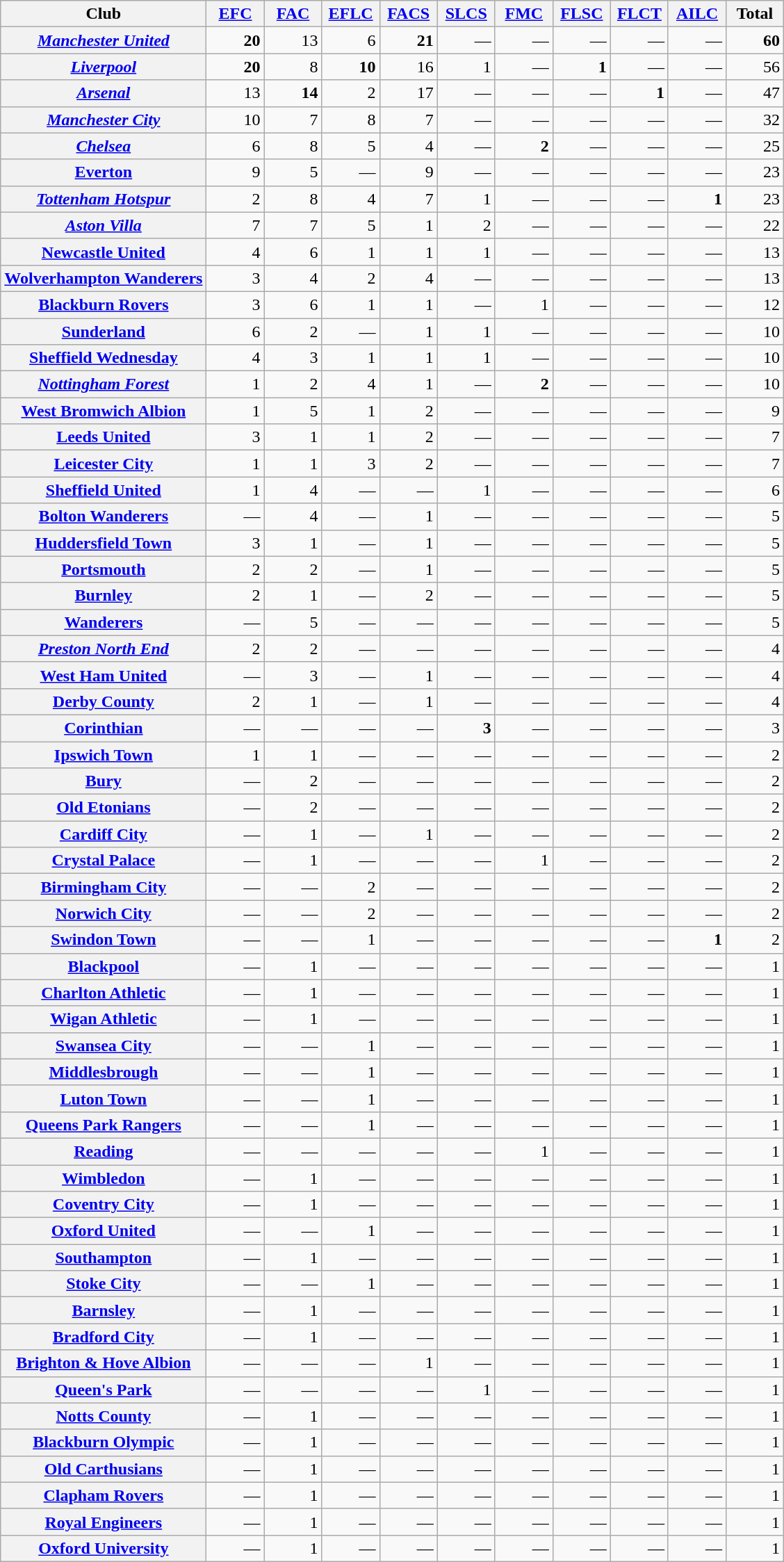<table class="sortable wikitable mw-datatable plainrowheaders" style="text-align: right">
<tr>
<th>Club</th>
<th data-sort-type="number" style="width:3em" scope="col" abbr="League"><a href='#'>EFC</a></th>
<th data-sort-type="number" style="width:3em" scope="col" abbr="F.A. Cup"><a href='#'>FAC</a></th>
<th data-sort-type="number" style="width:3em" scope="col" abbr="League Cup"><a href='#'>EFLC</a></th>
<th data-sort-type="number" style="width:3em" scope="col" abbr="Community Shield"><a href='#'>FACS</a></th>
<th data-sort-type="number" style="width:3em" scope="col" abbr="Dewar Shield"><a href='#'>SLCS</a></th>
<th data-sort-type="number" style="width:3em" scope="col" abbr="Full Members Cup"><a href='#'>FMC</a></th>
<th data-sort-type="number" style="width:3em" scope="col" abbr="League Super Cup"><a href='#'>FLSC</a></th>
<th data-sort-type="number" style="width:3em" scope="col" abbr="Centenary Trophy"><a href='#'>FLCT</a></th>
<th data-sort-type="number" style="width:3em" scope="col" abbr="Anglo-Italian League Cup"><a href='#'>AILC</a></th>
<th data-sort-type="number" style="width:3em" scope="col">Total</th>
</tr>
<tr>
<th scope="row"><a href='#'><em>Manchester United</em></a></th>
<td><strong>20</strong></td>
<td>13</td>
<td>6</td>
<td><strong>21</strong></td>
<td>—</td>
<td>—</td>
<td>—</td>
<td>—</td>
<td>—</td>
<td><strong>60</strong></td>
</tr>
<tr>
<th scope="row"><a href='#'><em>Liverpool</em></a></th>
<td><strong>20</strong></td>
<td>8</td>
<td><strong>10</strong></td>
<td>16</td>
<td>1</td>
<td>—</td>
<td><strong>1</strong></td>
<td>—</td>
<td>—</td>
<td>56</td>
</tr>
<tr>
<th scope="row"><a href='#'><em>Arsenal</em></a></th>
<td>13</td>
<td><strong>14</strong></td>
<td>2</td>
<td>17</td>
<td>—</td>
<td>—</td>
<td>—</td>
<td><strong>1</strong></td>
<td>—</td>
<td>47</td>
</tr>
<tr>
<th scope="row"><a href='#'><em>Manchester City</em></a></th>
<td>10</td>
<td>7</td>
<td>8</td>
<td>7</td>
<td>—</td>
<td>—</td>
<td>—</td>
<td>—</td>
<td>—</td>
<td>32</td>
</tr>
<tr>
<th scope="row"><a href='#'><em>Chelsea</em></a></th>
<td>6</td>
<td>8</td>
<td>5</td>
<td>4</td>
<td>—</td>
<td><strong>2</strong></td>
<td>—</td>
<td>—</td>
<td>—</td>
<td>25</td>
</tr>
<tr>
<th scope="row"><a href='#'>Everton</a></th>
<td>9</td>
<td>5</td>
<td>—</td>
<td>9</td>
<td>—</td>
<td>—</td>
<td>—</td>
<td>—</td>
<td>—</td>
<td>23</td>
</tr>
<tr>
<th scope="row"><a href='#'><em>Tottenham Hotspur</em></a></th>
<td>2</td>
<td>8</td>
<td>4</td>
<td>7</td>
<td>1</td>
<td>—</td>
<td>—</td>
<td>—</td>
<td><strong>1</strong></td>
<td>23</td>
</tr>
<tr>
<th scope="row"><a href='#'><em>Aston Villa</em></a></th>
<td>7</td>
<td>7</td>
<td>5</td>
<td>1</td>
<td>2</td>
<td>—</td>
<td>—</td>
<td>—</td>
<td>—</td>
<td>22</td>
</tr>
<tr>
<th scope="row"><a href='#'>Newcastle United</a></th>
<td>4</td>
<td>6</td>
<td>1</td>
<td>1</td>
<td>1</td>
<td>—</td>
<td>—</td>
<td>—</td>
<td>—</td>
<td>13</td>
</tr>
<tr>
<th scope="row"><a href='#'>Wolverhampton Wanderers</a></th>
<td>3</td>
<td>4</td>
<td>2</td>
<td>4</td>
<td>—</td>
<td>—</td>
<td>—</td>
<td>—</td>
<td>—</td>
<td>13</td>
</tr>
<tr>
<th scope="row"><a href='#'>Blackburn Rovers</a></th>
<td>3</td>
<td>6</td>
<td>1</td>
<td>1</td>
<td>—</td>
<td>1</td>
<td>—</td>
<td>—</td>
<td>—</td>
<td>12</td>
</tr>
<tr>
<th scope="row"><a href='#'>Sunderland</a></th>
<td>6</td>
<td>2</td>
<td>—</td>
<td>1</td>
<td>1</td>
<td>—</td>
<td>—</td>
<td>—</td>
<td>—</td>
<td>10</td>
</tr>
<tr>
<th scope="row"><a href='#'>Sheffield Wednesday</a></th>
<td>4</td>
<td>3</td>
<td>1</td>
<td>1</td>
<td>1</td>
<td>—</td>
<td>—</td>
<td>—</td>
<td>—</td>
<td>10</td>
</tr>
<tr>
<th scope="row"><a href='#'><em>Nottingham Forest</em></a></th>
<td>1</td>
<td>2</td>
<td>4</td>
<td>1</td>
<td>—</td>
<td><strong>2</strong></td>
<td>—</td>
<td>—</td>
<td>—</td>
<td>10</td>
</tr>
<tr>
<th scope="row"><a href='#'>West Bromwich Albion</a></th>
<td>1</td>
<td>5</td>
<td>1</td>
<td>2</td>
<td>—</td>
<td>—</td>
<td>—</td>
<td>—</td>
<td>—</td>
<td>9</td>
</tr>
<tr>
<th scope="row"><a href='#'>Leeds United</a></th>
<td>3</td>
<td>1</td>
<td>1</td>
<td>2</td>
<td>—</td>
<td>—</td>
<td>—</td>
<td>—</td>
<td>—</td>
<td>7</td>
</tr>
<tr>
<th scope="row"><a href='#'>Leicester City</a></th>
<td>1</td>
<td>1</td>
<td>3</td>
<td>2</td>
<td>—</td>
<td>—</td>
<td>—</td>
<td>—</td>
<td>—</td>
<td>7</td>
</tr>
<tr>
<th scope="row"><a href='#'>Sheffield United</a></th>
<td>1</td>
<td>4</td>
<td>—</td>
<td>—</td>
<td>1</td>
<td>—</td>
<td>—</td>
<td>—</td>
<td>—</td>
<td>6</td>
</tr>
<tr>
<th scope="row"><a href='#'>Bolton Wanderers</a></th>
<td>—</td>
<td>4</td>
<td>—</td>
<td>1</td>
<td>—</td>
<td>—</td>
<td>—</td>
<td>—</td>
<td>—</td>
<td>5</td>
</tr>
<tr>
<th scope="row"><a href='#'>Huddersfield Town</a></th>
<td>3</td>
<td>1</td>
<td>—</td>
<td>1</td>
<td>—</td>
<td>—</td>
<td>—</td>
<td>—</td>
<td>—</td>
<td>5</td>
</tr>
<tr>
<th scope="row"><a href='#'>Portsmouth</a></th>
<td>2</td>
<td>2</td>
<td>—</td>
<td>1</td>
<td>—</td>
<td>—</td>
<td>—</td>
<td>—</td>
<td>—</td>
<td>5</td>
</tr>
<tr>
<th scope="row"><a href='#'>Burnley</a></th>
<td>2</td>
<td>1</td>
<td>—</td>
<td>2</td>
<td>—</td>
<td>—</td>
<td>—</td>
<td>—</td>
<td>—</td>
<td>5</td>
</tr>
<tr>
<th scope="row"><a href='#'>Wanderers</a></th>
<td>—</td>
<td>5</td>
<td>—</td>
<td>—</td>
<td>—</td>
<td>—</td>
<td>—</td>
<td>—</td>
<td>—</td>
<td>5</td>
</tr>
<tr>
<th scope="row"><a href='#'><em>Preston North End</em></a></th>
<td>2</td>
<td>2</td>
<td>—</td>
<td>—</td>
<td>—</td>
<td>—</td>
<td>—</td>
<td>—</td>
<td>—</td>
<td>4</td>
</tr>
<tr>
<th scope="row"><a href='#'>West Ham United</a></th>
<td>—</td>
<td>3</td>
<td>—</td>
<td>1</td>
<td>—</td>
<td>—</td>
<td>—</td>
<td>—</td>
<td>—</td>
<td>4</td>
</tr>
<tr>
<th scope="row"><a href='#'>Derby County</a></th>
<td>2</td>
<td>1</td>
<td>—</td>
<td>1</td>
<td>—</td>
<td>—</td>
<td>—</td>
<td>—</td>
<td>—</td>
<td>4</td>
</tr>
<tr>
<th scope="row"><a href='#'>Corinthian</a></th>
<td>—</td>
<td>—</td>
<td>—</td>
<td>—</td>
<td><strong>3</strong></td>
<td>—</td>
<td>—</td>
<td>—</td>
<td>—</td>
<td>3</td>
</tr>
<tr>
<th scope="row"><a href='#'>Ipswich Town</a></th>
<td>1</td>
<td>1</td>
<td>—</td>
<td>—</td>
<td>—</td>
<td>—</td>
<td>—</td>
<td>—</td>
<td>—</td>
<td>2</td>
</tr>
<tr>
<th scope="row"><a href='#'>Bury</a></th>
<td>—</td>
<td>2</td>
<td>—</td>
<td>—</td>
<td>—</td>
<td>—</td>
<td>—</td>
<td>—</td>
<td>—</td>
<td>2</td>
</tr>
<tr>
<th scope="row"><a href='#'>Old Etonians</a></th>
<td>—</td>
<td>2</td>
<td>—</td>
<td>—</td>
<td>—</td>
<td>—</td>
<td>—</td>
<td>—</td>
<td>—</td>
<td>2</td>
</tr>
<tr>
<th scope="row"><a href='#'>Cardiff City</a></th>
<td>—</td>
<td>1</td>
<td>—</td>
<td>1</td>
<td>—</td>
<td>—</td>
<td>—</td>
<td>—</td>
<td>—</td>
<td>2</td>
</tr>
<tr>
<th scope="row"><a href='#'>Crystal Palace</a></th>
<td>—</td>
<td>1</td>
<td>—</td>
<td>—</td>
<td>—</td>
<td>1</td>
<td>—</td>
<td>—</td>
<td>—</td>
<td>2</td>
</tr>
<tr>
<th scope="row"><a href='#'>Birmingham City</a></th>
<td>—</td>
<td>—</td>
<td>2</td>
<td>—</td>
<td>—</td>
<td>—</td>
<td>—</td>
<td>—</td>
<td>—</td>
<td>2</td>
</tr>
<tr>
<th scope="row"><a href='#'>Norwich City</a></th>
<td>—</td>
<td>—</td>
<td>2</td>
<td>—</td>
<td>—</td>
<td>—</td>
<td>—</td>
<td>—</td>
<td>—</td>
<td>2</td>
</tr>
<tr>
<th scope="row"><a href='#'>Swindon Town</a></th>
<td>—</td>
<td>—</td>
<td>1</td>
<td>—</td>
<td>—</td>
<td>—</td>
<td>—</td>
<td>—</td>
<td><strong>1</strong></td>
<td>2</td>
</tr>
<tr>
<th scope="row"><a href='#'>Blackpool</a></th>
<td>—</td>
<td>1</td>
<td>—</td>
<td>—</td>
<td>—</td>
<td>—</td>
<td>—</td>
<td>—</td>
<td>—</td>
<td>1</td>
</tr>
<tr>
<th scope="row"><a href='#'>Charlton Athletic</a></th>
<td>—</td>
<td>1</td>
<td>—</td>
<td>—</td>
<td>—</td>
<td>—</td>
<td>—</td>
<td>—</td>
<td>—</td>
<td>1</td>
</tr>
<tr>
<th scope="row"><a href='#'>Wigan Athletic</a></th>
<td>—</td>
<td>1</td>
<td>—</td>
<td>—</td>
<td>—</td>
<td>—</td>
<td>—</td>
<td>—</td>
<td>—</td>
<td>1</td>
</tr>
<tr>
<th scope="row"><a href='#'>Swansea City</a></th>
<td>—</td>
<td>—</td>
<td>1</td>
<td>—</td>
<td>—</td>
<td>—</td>
<td>—</td>
<td>—</td>
<td>—</td>
<td>1</td>
</tr>
<tr>
<th scope="row"><a href='#'>Middlesbrough</a></th>
<td>—</td>
<td>—</td>
<td>1</td>
<td>—</td>
<td>—</td>
<td>—</td>
<td>—</td>
<td>—</td>
<td>—</td>
<td>1</td>
</tr>
<tr>
<th scope="row"><a href='#'>Luton Town</a></th>
<td>—</td>
<td>—</td>
<td>1</td>
<td>—</td>
<td>—</td>
<td>—</td>
<td>—</td>
<td>—</td>
<td>—</td>
<td>1</td>
</tr>
<tr>
<th scope="row"><a href='#'>Queens Park Rangers</a></th>
<td>—</td>
<td>—</td>
<td>1</td>
<td>—</td>
<td>—</td>
<td>—</td>
<td>—</td>
<td>—</td>
<td>—</td>
<td>1</td>
</tr>
<tr>
<th scope="row"><a href='#'>Reading</a></th>
<td>—</td>
<td>—</td>
<td>—</td>
<td>—</td>
<td>—</td>
<td>1</td>
<td>—</td>
<td>—</td>
<td>—</td>
<td>1</td>
</tr>
<tr>
<th scope="row"><a href='#'>Wimbledon</a></th>
<td>—</td>
<td>1</td>
<td>—</td>
<td>—</td>
<td>—</td>
<td>—</td>
<td>—</td>
<td>—</td>
<td>—</td>
<td>1</td>
</tr>
<tr>
<th scope="row"><a href='#'>Coventry City</a></th>
<td>—</td>
<td>1</td>
<td>—</td>
<td>—</td>
<td>—</td>
<td>—</td>
<td>—</td>
<td>—</td>
<td>—</td>
<td>1</td>
</tr>
<tr>
<th scope="row"><a href='#'>Oxford United</a></th>
<td>—</td>
<td>—</td>
<td>1</td>
<td>—</td>
<td>—</td>
<td>—</td>
<td>—</td>
<td>—</td>
<td>—</td>
<td>1</td>
</tr>
<tr>
<th scope="row"><a href='#'>Southampton</a></th>
<td>—</td>
<td>1</td>
<td>—</td>
<td>—</td>
<td>—</td>
<td>—</td>
<td>—</td>
<td>—</td>
<td>—</td>
<td>1</td>
</tr>
<tr>
<th scope="row"><a href='#'>Stoke City</a></th>
<td>—</td>
<td>—</td>
<td>1</td>
<td>—</td>
<td>—</td>
<td>—</td>
<td>—</td>
<td>—</td>
<td>—</td>
<td>1</td>
</tr>
<tr>
<th scope="row"><a href='#'>Barnsley</a></th>
<td>—</td>
<td>1</td>
<td>—</td>
<td>—</td>
<td>—</td>
<td>—</td>
<td>—</td>
<td>—</td>
<td>—</td>
<td>1</td>
</tr>
<tr>
<th scope="row"><a href='#'>Bradford City</a></th>
<td>—</td>
<td>1</td>
<td>—</td>
<td>—</td>
<td>—</td>
<td>—</td>
<td>—</td>
<td>—</td>
<td>—</td>
<td>1</td>
</tr>
<tr>
<th scope="row"><a href='#'>Brighton & Hove Albion</a></th>
<td>—</td>
<td>—</td>
<td>—</td>
<td>1</td>
<td>—</td>
<td>—</td>
<td>—</td>
<td>—</td>
<td>—</td>
<td>1</td>
</tr>
<tr>
<th scope="row"><a href='#'>Queen's Park</a></th>
<td>—</td>
<td>—</td>
<td>—</td>
<td>—</td>
<td>1</td>
<td>—</td>
<td>—</td>
<td>—</td>
<td>—</td>
<td>1</td>
</tr>
<tr>
<th scope="row"><a href='#'>Notts County</a></th>
<td>—</td>
<td>1</td>
<td>—</td>
<td>—</td>
<td>—</td>
<td>—</td>
<td>—</td>
<td>—</td>
<td>—</td>
<td>1</td>
</tr>
<tr>
<th scope="row"><a href='#'>Blackburn Olympic</a></th>
<td>—</td>
<td>1</td>
<td>—</td>
<td>—</td>
<td>—</td>
<td>—</td>
<td>—</td>
<td>—</td>
<td>—</td>
<td>1</td>
</tr>
<tr>
<th scope="row"><a href='#'>Old Carthusians</a></th>
<td>—</td>
<td>1</td>
<td>—</td>
<td>—</td>
<td>—</td>
<td>—</td>
<td>—</td>
<td>—</td>
<td>—</td>
<td>1</td>
</tr>
<tr>
<th scope="row"><a href='#'>Clapham Rovers</a></th>
<td>—</td>
<td>1</td>
<td>—</td>
<td>—</td>
<td>—</td>
<td>—</td>
<td>—</td>
<td>—</td>
<td>—</td>
<td>1</td>
</tr>
<tr>
<th scope="row"><a href='#'>Royal Engineers</a></th>
<td>—</td>
<td>1</td>
<td>—</td>
<td>—</td>
<td>—</td>
<td>—</td>
<td>—</td>
<td>—</td>
<td>—</td>
<td>1</td>
</tr>
<tr>
<th scope="row"><a href='#'>Oxford University</a></th>
<td>—</td>
<td>1</td>
<td>—</td>
<td>—</td>
<td>—</td>
<td>—</td>
<td>—</td>
<td>—</td>
<td>—</td>
<td>1</td>
</tr>
</table>
